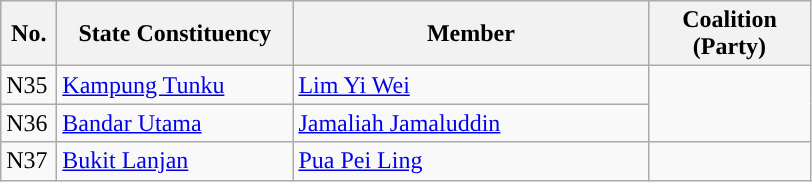<table class="wikitable">
<tr>
<th width="30">No.</th>
<th width="150">State Constituency</th>
<th width="230">Member</th>
<th width="100">Coalition (Party)</th>
</tr>
<tr>
<td>N35</td>
<td><a href='#'>Kampung Tunku</a></td>
<td><a href='#'>Lim Yi Wei</a></td>
<td rowspan="2"></td>
</tr>
<tr>
<td>N36</td>
<td><a href='#'>Bandar Utama</a></td>
<td><a href='#'>Jamaliah Jamaluddin</a></td>
</tr>
<tr>
<td>N37</td>
<td><a href='#'>Bukit Lanjan</a></td>
<td><a href='#'>Pua Pei Ling</a></td>
<td></td>
</tr>
</table>
